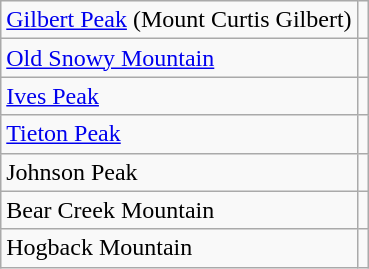<table class="wikitable">
<tr>
<td><a href='#'>Gilbert Peak</a> (Mount Curtis Gilbert)</td>
<td></td>
</tr>
<tr>
<td><a href='#'>Old Snowy Mountain</a></td>
<td></td>
</tr>
<tr>
<td><a href='#'>Ives Peak</a></td>
<td></td>
</tr>
<tr>
<td><a href='#'>Tieton Peak</a></td>
<td></td>
</tr>
<tr>
<td>Johnson Peak</td>
<td></td>
</tr>
<tr>
<td>Bear Creek Mountain</td>
<td></td>
</tr>
<tr>
<td>Hogback Mountain</td>
<td></td>
</tr>
</table>
